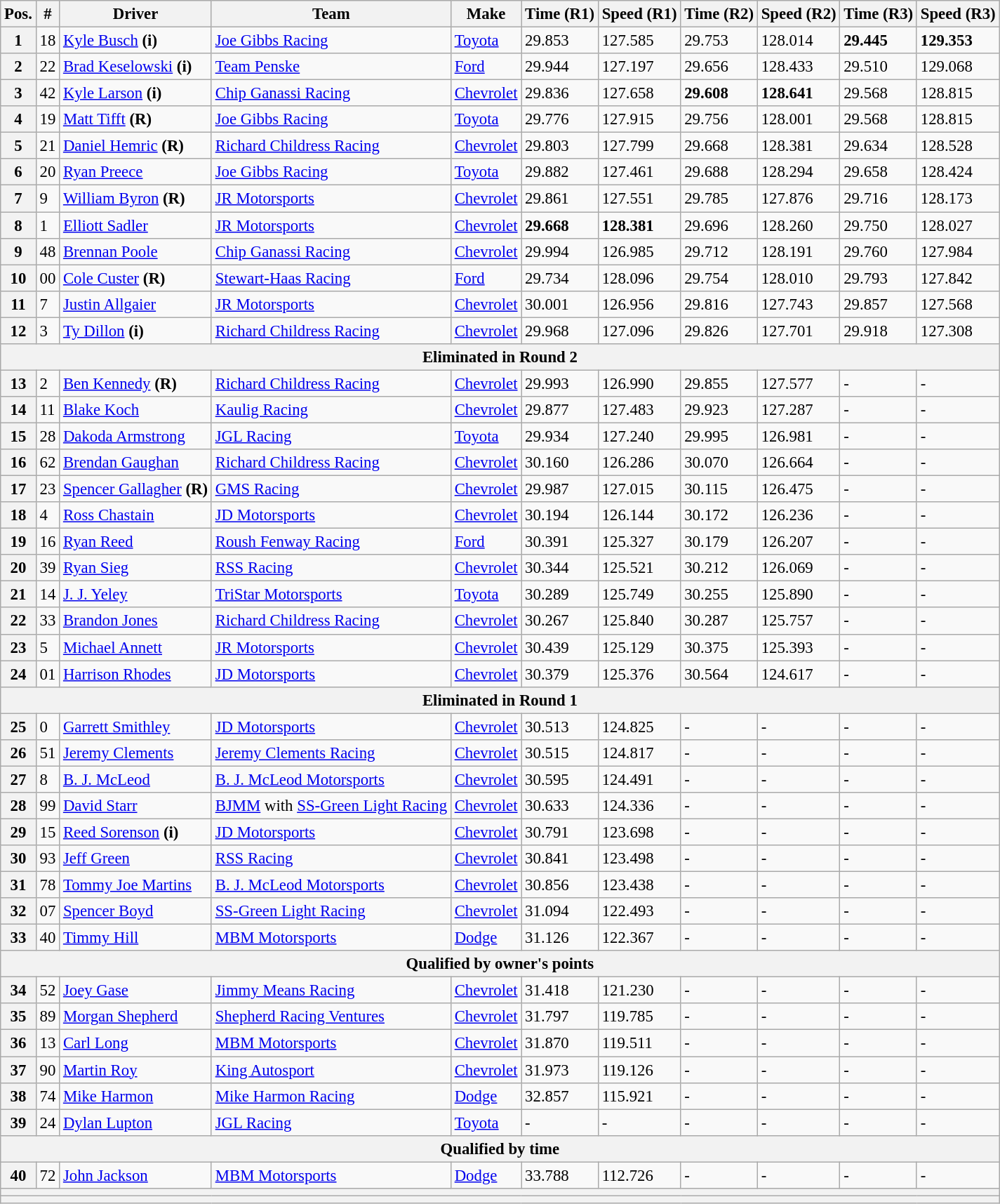<table class="wikitable" style="font-size:95%">
<tr>
<th>Pos.</th>
<th>#</th>
<th>Driver</th>
<th>Team</th>
<th>Make</th>
<th>Time (R1)</th>
<th>Speed (R1)</th>
<th>Time (R2)</th>
<th>Speed (R2)</th>
<th>Time (R3)</th>
<th>Speed (R3)</th>
</tr>
<tr>
<th>1</th>
<td>18</td>
<td><a href='#'>Kyle Busch</a> <strong>(i)</strong></td>
<td><a href='#'>Joe Gibbs Racing</a></td>
<td><a href='#'>Toyota</a></td>
<td>29.853</td>
<td>127.585</td>
<td>29.753</td>
<td>128.014</td>
<td><strong>29.445</strong></td>
<td><strong>129.353</strong></td>
</tr>
<tr>
<th>2</th>
<td>22</td>
<td><a href='#'>Brad Keselowski</a> <strong>(i)</strong></td>
<td><a href='#'>Team Penske</a></td>
<td><a href='#'>Ford</a></td>
<td>29.944</td>
<td>127.197</td>
<td>29.656</td>
<td>128.433</td>
<td>29.510</td>
<td>129.068</td>
</tr>
<tr>
<th>3</th>
<td>42</td>
<td><a href='#'>Kyle Larson</a> <strong>(i)</strong></td>
<td><a href='#'>Chip Ganassi Racing</a></td>
<td><a href='#'>Chevrolet</a></td>
<td>29.836</td>
<td>127.658</td>
<td><strong>29.608</strong></td>
<td><strong>128.641</strong></td>
<td>29.568</td>
<td>128.815</td>
</tr>
<tr>
<th>4</th>
<td>19</td>
<td><a href='#'>Matt Tifft</a> <strong>(R)</strong></td>
<td><a href='#'>Joe Gibbs Racing</a></td>
<td><a href='#'>Toyota</a></td>
<td>29.776</td>
<td>127.915</td>
<td>29.756</td>
<td>128.001</td>
<td>29.568</td>
<td>128.815</td>
</tr>
<tr>
<th>5</th>
<td>21</td>
<td><a href='#'>Daniel Hemric</a> <strong>(R)</strong></td>
<td><a href='#'>Richard Childress Racing</a></td>
<td><a href='#'>Chevrolet</a></td>
<td>29.803</td>
<td>127.799</td>
<td>29.668</td>
<td>128.381</td>
<td>29.634</td>
<td>128.528</td>
</tr>
<tr>
<th>6</th>
<td>20</td>
<td><a href='#'>Ryan Preece</a></td>
<td><a href='#'>Joe Gibbs Racing</a></td>
<td><a href='#'>Toyota</a></td>
<td>29.882</td>
<td>127.461</td>
<td>29.688</td>
<td>128.294</td>
<td>29.658</td>
<td>128.424</td>
</tr>
<tr>
<th>7</th>
<td>9</td>
<td><a href='#'>William Byron</a> <strong>(R)</strong></td>
<td><a href='#'>JR Motorsports</a></td>
<td><a href='#'>Chevrolet</a></td>
<td>29.861</td>
<td>127.551</td>
<td>29.785</td>
<td>127.876</td>
<td>29.716</td>
<td>128.173</td>
</tr>
<tr>
<th>8</th>
<td>1</td>
<td><a href='#'>Elliott Sadler</a></td>
<td><a href='#'>JR Motorsports</a></td>
<td><a href='#'>Chevrolet</a></td>
<td><strong>29.668</strong></td>
<td><strong>128.381</strong></td>
<td>29.696</td>
<td>128.260</td>
<td>29.750</td>
<td>128.027</td>
</tr>
<tr>
<th>9</th>
<td>48</td>
<td><a href='#'>Brennan Poole</a></td>
<td><a href='#'>Chip Ganassi Racing</a></td>
<td><a href='#'>Chevrolet</a></td>
<td>29.994</td>
<td>126.985</td>
<td>29.712</td>
<td>128.191</td>
<td>29.760</td>
<td>127.984</td>
</tr>
<tr>
<th>10</th>
<td>00</td>
<td><a href='#'>Cole Custer</a> <strong>(R)</strong></td>
<td><a href='#'>Stewart-Haas Racing</a></td>
<td><a href='#'>Ford</a></td>
<td>29.734</td>
<td>128.096</td>
<td>29.754</td>
<td>128.010</td>
<td>29.793</td>
<td>127.842</td>
</tr>
<tr>
<th>11</th>
<td>7</td>
<td><a href='#'>Justin Allgaier</a></td>
<td><a href='#'>JR Motorsports</a></td>
<td><a href='#'>Chevrolet</a></td>
<td>30.001</td>
<td>126.956</td>
<td>29.816</td>
<td>127.743</td>
<td>29.857</td>
<td>127.568</td>
</tr>
<tr>
<th>12</th>
<td>3</td>
<td><a href='#'>Ty Dillon</a> <strong>(i)</strong></td>
<td><a href='#'>Richard Childress Racing</a></td>
<td><a href='#'>Chevrolet</a></td>
<td>29.968</td>
<td>127.096</td>
<td>29.826</td>
<td>127.701</td>
<td>29.918</td>
<td>127.308</td>
</tr>
<tr>
<th colspan="11">Eliminated in Round 2</th>
</tr>
<tr>
<th>13</th>
<td>2</td>
<td><a href='#'>Ben Kennedy</a> <strong>(R)</strong></td>
<td><a href='#'>Richard Childress Racing</a></td>
<td><a href='#'>Chevrolet</a></td>
<td>29.993</td>
<td>126.990</td>
<td>29.855</td>
<td>127.577</td>
<td>-</td>
<td>-</td>
</tr>
<tr>
<th>14</th>
<td>11</td>
<td><a href='#'>Blake Koch</a></td>
<td><a href='#'>Kaulig Racing</a></td>
<td><a href='#'>Chevrolet</a></td>
<td>29.877</td>
<td>127.483</td>
<td>29.923</td>
<td>127.287</td>
<td>-</td>
<td>-</td>
</tr>
<tr>
<th>15</th>
<td>28</td>
<td><a href='#'>Dakoda Armstrong</a></td>
<td><a href='#'>JGL Racing</a></td>
<td><a href='#'>Toyota</a></td>
<td>29.934</td>
<td>127.240</td>
<td>29.995</td>
<td>126.981</td>
<td>-</td>
<td>-</td>
</tr>
<tr>
<th>16</th>
<td>62</td>
<td><a href='#'>Brendan Gaughan</a></td>
<td><a href='#'>Richard Childress Racing</a></td>
<td><a href='#'>Chevrolet</a></td>
<td>30.160</td>
<td>126.286</td>
<td>30.070</td>
<td>126.664</td>
<td>-</td>
<td>-</td>
</tr>
<tr>
<th>17</th>
<td>23</td>
<td><a href='#'>Spencer Gallagher</a> <strong>(R)</strong></td>
<td><a href='#'>GMS Racing</a></td>
<td><a href='#'>Chevrolet</a></td>
<td>29.987</td>
<td>127.015</td>
<td>30.115</td>
<td>126.475</td>
<td>-</td>
<td>-</td>
</tr>
<tr>
<th>18</th>
<td>4</td>
<td><a href='#'>Ross Chastain</a></td>
<td><a href='#'>JD Motorsports</a></td>
<td><a href='#'>Chevrolet</a></td>
<td>30.194</td>
<td>126.144</td>
<td>30.172</td>
<td>126.236</td>
<td>-</td>
<td>-</td>
</tr>
<tr>
<th>19</th>
<td>16</td>
<td><a href='#'>Ryan Reed</a></td>
<td><a href='#'>Roush Fenway Racing</a></td>
<td><a href='#'>Ford</a></td>
<td>30.391</td>
<td>125.327</td>
<td>30.179</td>
<td>126.207</td>
<td>-</td>
<td>-</td>
</tr>
<tr>
<th>20</th>
<td>39</td>
<td><a href='#'>Ryan Sieg</a></td>
<td><a href='#'>RSS Racing</a></td>
<td><a href='#'>Chevrolet</a></td>
<td>30.344</td>
<td>125.521</td>
<td>30.212</td>
<td>126.069</td>
<td>-</td>
<td>-</td>
</tr>
<tr>
<th>21</th>
<td>14</td>
<td><a href='#'>J. J. Yeley</a></td>
<td><a href='#'>TriStar Motorsports</a></td>
<td><a href='#'>Toyota</a></td>
<td>30.289</td>
<td>125.749</td>
<td>30.255</td>
<td>125.890</td>
<td>-</td>
<td>-</td>
</tr>
<tr>
<th>22</th>
<td>33</td>
<td><a href='#'>Brandon Jones</a></td>
<td><a href='#'>Richard Childress Racing</a></td>
<td><a href='#'>Chevrolet</a></td>
<td>30.267</td>
<td>125.840</td>
<td>30.287</td>
<td>125.757</td>
<td>-</td>
<td>-</td>
</tr>
<tr>
<th>23</th>
<td>5</td>
<td><a href='#'>Michael Annett</a></td>
<td><a href='#'>JR Motorsports</a></td>
<td><a href='#'>Chevrolet</a></td>
<td>30.439</td>
<td>125.129</td>
<td>30.375</td>
<td>125.393</td>
<td>-</td>
<td>-</td>
</tr>
<tr>
<th>24</th>
<td>01</td>
<td><a href='#'>Harrison Rhodes</a></td>
<td><a href='#'>JD Motorsports</a></td>
<td><a href='#'>Chevrolet</a></td>
<td>30.379</td>
<td>125.376</td>
<td>30.564</td>
<td>124.617</td>
<td>-</td>
<td>-</td>
</tr>
<tr>
<th colspan="11">Eliminated in Round 1</th>
</tr>
<tr>
<th>25</th>
<td>0</td>
<td><a href='#'>Garrett Smithley</a></td>
<td><a href='#'>JD Motorsports</a></td>
<td><a href='#'>Chevrolet</a></td>
<td>30.513</td>
<td>124.825</td>
<td>-</td>
<td>-</td>
<td>-</td>
<td>-</td>
</tr>
<tr>
<th>26</th>
<td>51</td>
<td><a href='#'>Jeremy Clements</a></td>
<td><a href='#'>Jeremy Clements Racing</a></td>
<td><a href='#'>Chevrolet</a></td>
<td>30.515</td>
<td>124.817</td>
<td>-</td>
<td>-</td>
<td>-</td>
<td>-</td>
</tr>
<tr>
<th>27</th>
<td>8</td>
<td><a href='#'>B. J. McLeod</a></td>
<td><a href='#'>B. J. McLeod Motorsports</a></td>
<td><a href='#'>Chevrolet</a></td>
<td>30.595</td>
<td>124.491</td>
<td>-</td>
<td>-</td>
<td>-</td>
<td>-</td>
</tr>
<tr>
<th>28</th>
<td>99</td>
<td><a href='#'>David Starr</a></td>
<td><a href='#'>BJMM</a> with <a href='#'>SS-Green Light Racing</a></td>
<td><a href='#'>Chevrolet</a></td>
<td>30.633</td>
<td>124.336</td>
<td>-</td>
<td>-</td>
<td>-</td>
<td>-</td>
</tr>
<tr>
<th>29</th>
<td>15</td>
<td><a href='#'>Reed Sorenson</a> <strong>(i)</strong></td>
<td><a href='#'>JD Motorsports</a></td>
<td><a href='#'>Chevrolet</a></td>
<td>30.791</td>
<td>123.698</td>
<td>-</td>
<td>-</td>
<td>-</td>
<td>-</td>
</tr>
<tr>
<th>30</th>
<td>93</td>
<td><a href='#'>Jeff Green</a></td>
<td><a href='#'>RSS Racing</a></td>
<td><a href='#'>Chevrolet</a></td>
<td>30.841</td>
<td>123.498</td>
<td>-</td>
<td>-</td>
<td>-</td>
<td>-</td>
</tr>
<tr>
<th>31</th>
<td>78</td>
<td><a href='#'>Tommy Joe Martins</a></td>
<td><a href='#'>B. J. McLeod Motorsports</a></td>
<td><a href='#'>Chevrolet</a></td>
<td>30.856</td>
<td>123.438</td>
<td>-</td>
<td>-</td>
<td>-</td>
<td>-</td>
</tr>
<tr>
<th>32</th>
<td>07</td>
<td><a href='#'>Spencer Boyd</a></td>
<td><a href='#'>SS-Green Light Racing</a></td>
<td><a href='#'>Chevrolet</a></td>
<td>31.094</td>
<td>122.493</td>
<td>-</td>
<td>-</td>
<td>-</td>
<td>-</td>
</tr>
<tr>
<th>33</th>
<td>40</td>
<td><a href='#'>Timmy Hill</a></td>
<td><a href='#'>MBM Motorsports</a></td>
<td><a href='#'>Dodge</a></td>
<td>31.126</td>
<td>122.367</td>
<td>-</td>
<td>-</td>
<td>-</td>
<td>-</td>
</tr>
<tr>
<th colspan="11">Qualified by owner's points</th>
</tr>
<tr>
<th>34</th>
<td>52</td>
<td><a href='#'>Joey Gase</a></td>
<td><a href='#'>Jimmy Means Racing</a></td>
<td><a href='#'>Chevrolet</a></td>
<td>31.418</td>
<td>121.230</td>
<td>-</td>
<td>-</td>
<td>-</td>
<td>-</td>
</tr>
<tr>
<th>35</th>
<td>89</td>
<td><a href='#'>Morgan Shepherd</a></td>
<td><a href='#'>Shepherd Racing Ventures</a></td>
<td><a href='#'>Chevrolet</a></td>
<td>31.797</td>
<td>119.785</td>
<td>-</td>
<td>-</td>
<td>-</td>
<td>-</td>
</tr>
<tr>
<th>36</th>
<td>13</td>
<td><a href='#'>Carl Long</a></td>
<td><a href='#'>MBM Motorsports</a></td>
<td><a href='#'>Chevrolet</a></td>
<td>31.870</td>
<td>119.511</td>
<td>-</td>
<td>-</td>
<td>-</td>
<td>-</td>
</tr>
<tr>
<th>37</th>
<td>90</td>
<td><a href='#'>Martin Roy</a></td>
<td><a href='#'>King Autosport</a></td>
<td><a href='#'>Chevrolet</a></td>
<td>31.973</td>
<td>119.126</td>
<td>-</td>
<td>-</td>
<td>-</td>
<td>-</td>
</tr>
<tr>
<th>38</th>
<td>74</td>
<td><a href='#'>Mike Harmon</a></td>
<td><a href='#'>Mike Harmon Racing</a></td>
<td><a href='#'>Dodge</a></td>
<td>32.857</td>
<td>115.921</td>
<td>-</td>
<td>-</td>
<td>-</td>
<td>-</td>
</tr>
<tr>
<th>39</th>
<td>24</td>
<td><a href='#'>Dylan Lupton</a></td>
<td><a href='#'>JGL Racing</a></td>
<td><a href='#'>Toyota</a></td>
<td>-</td>
<td>-</td>
<td>-</td>
<td>-</td>
<td>-</td>
<td>-</td>
</tr>
<tr>
<th colspan="11">Qualified by time</th>
</tr>
<tr>
<th>40</th>
<td>72</td>
<td><a href='#'>John Jackson</a></td>
<td><a href='#'>MBM Motorsports</a></td>
<td><a href='#'>Dodge</a></td>
<td>33.788</td>
<td>112.726</td>
<td>-</td>
<td>-</td>
<td>-</td>
<td>-</td>
</tr>
<tr>
<th colspan="11"></th>
</tr>
<tr>
<th colspan="11"></th>
</tr>
</table>
